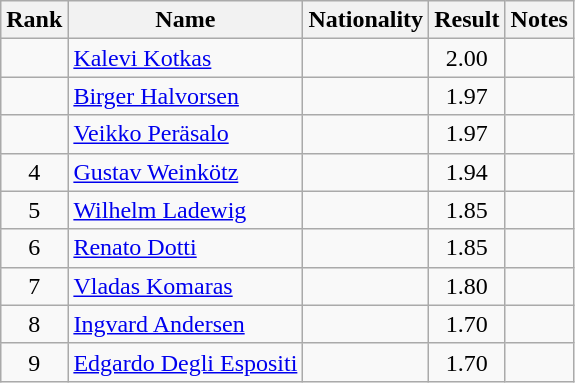<table class="wikitable sortable" style="text-align:center">
<tr>
<th>Rank</th>
<th>Name</th>
<th>Nationality</th>
<th>Result</th>
<th>Notes</th>
</tr>
<tr>
<td></td>
<td align=left><a href='#'>Kalevi Kotkas</a></td>
<td align=left></td>
<td>2.00</td>
<td></td>
</tr>
<tr>
<td></td>
<td align=left><a href='#'>Birger Halvorsen</a></td>
<td align=left></td>
<td>1.97</td>
<td></td>
</tr>
<tr>
<td></td>
<td align=left><a href='#'>Veikko Peräsalo</a></td>
<td align=left></td>
<td>1.97</td>
<td></td>
</tr>
<tr>
<td>4</td>
<td align=left><a href='#'>Gustav Weinkötz</a></td>
<td align=left></td>
<td>1.94</td>
<td></td>
</tr>
<tr>
<td>5</td>
<td align=left><a href='#'>Wilhelm Ladewig</a></td>
<td align=left></td>
<td>1.85</td>
<td></td>
</tr>
<tr>
<td>6</td>
<td align=left><a href='#'>Renato Dotti</a></td>
<td align=left></td>
<td>1.85</td>
<td></td>
</tr>
<tr>
<td>7</td>
<td align=left><a href='#'>Vladas Komaras</a></td>
<td align=left></td>
<td>1.80</td>
<td></td>
</tr>
<tr>
<td>8</td>
<td align=left><a href='#'>Ingvard Andersen</a></td>
<td align=left></td>
<td>1.70</td>
<td></td>
</tr>
<tr>
<td>9</td>
<td align=left><a href='#'>Edgardo Degli Espositi</a></td>
<td align=left></td>
<td>1.70</td>
<td></td>
</tr>
</table>
